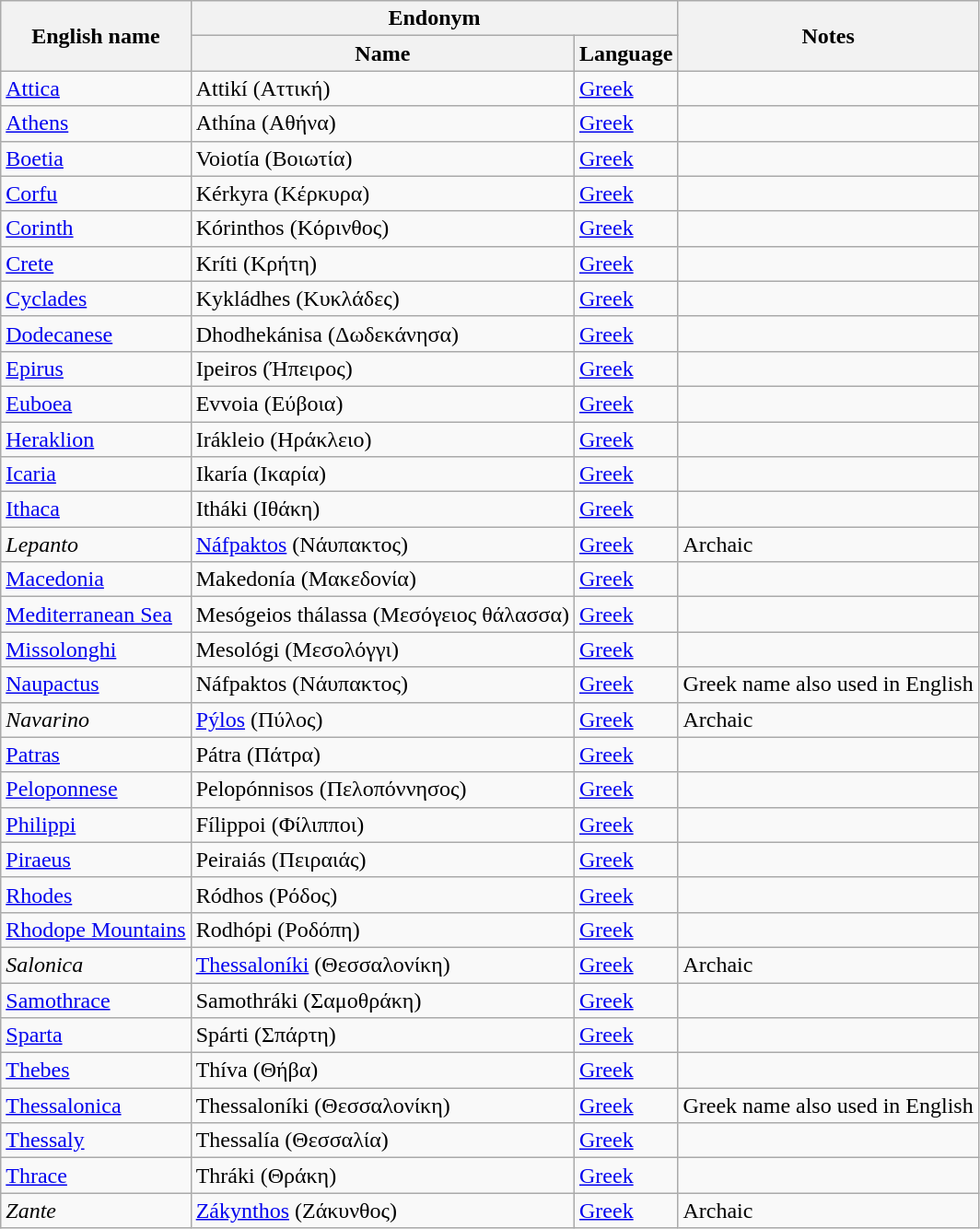<table class="wikitable sortable mw-collapsible">
<tr>
<th rowspan="2">English name</th>
<th colspan="2">Endonym</th>
<th rowspan="2">Notes</th>
</tr>
<tr>
<th>Name</th>
<th>Language</th>
</tr>
<tr>
<td><a href='#'>Attica</a></td>
<td>Attikí (Αττική)</td>
<td><a href='#'>Greek</a></td>
<td></td>
</tr>
<tr>
<td><a href='#'>Athens</a></td>
<td>Athína (Αθήνα)</td>
<td><a href='#'>Greek</a></td>
<td></td>
</tr>
<tr>
<td><a href='#'>Boetia</a></td>
<td>Voiotía (Βοιωτία)</td>
<td><a href='#'>Greek</a></td>
<td></td>
</tr>
<tr>
<td><a href='#'>Corfu</a></td>
<td>Kérkyra (Κέρκυρα)</td>
<td><a href='#'>Greek</a></td>
<td></td>
</tr>
<tr>
<td><a href='#'>Corinth</a></td>
<td>Kórinthos (Κόρινθος)</td>
<td><a href='#'>Greek</a></td>
<td></td>
</tr>
<tr>
<td><a href='#'>Crete</a></td>
<td>Kríti (Κρήτη)</td>
<td><a href='#'>Greek</a></td>
<td></td>
</tr>
<tr>
<td><a href='#'>Cyclades</a></td>
<td>Kykládhes (Κυκλάδες)</td>
<td><a href='#'>Greek</a></td>
<td></td>
</tr>
<tr>
<td><a href='#'>Dodecanese</a></td>
<td>Dhodhekánisa (Δωδεκάνησα)</td>
<td><a href='#'>Greek</a></td>
<td></td>
</tr>
<tr>
<td><a href='#'>Epirus</a></td>
<td>Ipeiros (Ήπειρος)</td>
<td><a href='#'>Greek</a></td>
<td></td>
</tr>
<tr>
<td><a href='#'>Euboea</a></td>
<td>Evvoia (Εύβοια)</td>
<td><a href='#'>Greek</a></td>
<td></td>
</tr>
<tr>
<td><a href='#'>Heraklion</a></td>
<td>Irákleio (Ηράκλειο)</td>
<td><a href='#'>Greek</a></td>
<td></td>
</tr>
<tr>
<td><a href='#'>Icaria</a></td>
<td>Ikaría (Ικαρία)</td>
<td><a href='#'>Greek</a></td>
<td></td>
</tr>
<tr>
<td><a href='#'>Ithaca</a></td>
<td>Itháki (Ιθάκη)</td>
<td><a href='#'>Greek</a></td>
<td></td>
</tr>
<tr>
<td><em>Lepanto</em></td>
<td><a href='#'>Náfpaktos</a> (Νάυπακτος)</td>
<td><a href='#'>Greek</a></td>
<td>Archaic</td>
</tr>
<tr>
<td><a href='#'>Macedonia</a></td>
<td>Makedonía (Μακεδονία)</td>
<td><a href='#'>Greek</a></td>
<td></td>
</tr>
<tr>
<td><a href='#'>Mediterranean Sea</a></td>
<td>Mesógeios thálassa (Μεσόγειος θάλασσα)</td>
<td><a href='#'>Greek</a></td>
<td></td>
</tr>
<tr>
<td><a href='#'>Missolonghi</a></td>
<td>Mesológi (Μεσολόγγι)</td>
<td><a href='#'>Greek</a></td>
<td></td>
</tr>
<tr>
<td><a href='#'>Naupactus</a></td>
<td>Náfpaktos (Νάυπακτος)</td>
<td><a href='#'>Greek</a></td>
<td>Greek name also used in English</td>
</tr>
<tr>
<td><em>Navarino</em></td>
<td><a href='#'>Pýlos</a> (Πύλος)</td>
<td><a href='#'>Greek</a></td>
<td>Archaic</td>
</tr>
<tr>
<td><a href='#'>Patras</a></td>
<td>Pátra (Πάτρα)</td>
<td><a href='#'>Greek</a></td>
<td></td>
</tr>
<tr>
<td><a href='#'>Peloponnese</a></td>
<td>Pelopónnisos (Πελοπόννησος)</td>
<td><a href='#'>Greek</a></td>
<td></td>
</tr>
<tr>
<td><a href='#'>Philippi</a></td>
<td>Fílippoi (Φίλιπποι)</td>
<td><a href='#'>Greek</a></td>
<td></td>
</tr>
<tr>
<td><a href='#'>Piraeus</a></td>
<td>Peiraiás (Πειραιάς)</td>
<td><a href='#'>Greek</a></td>
<td></td>
</tr>
<tr>
<td><a href='#'>Rhodes</a></td>
<td>Ródhos (Ρόδος)</td>
<td><a href='#'>Greek</a></td>
<td></td>
</tr>
<tr>
<td><a href='#'>Rhodope Mountains</a></td>
<td>Rodhópi (Ροδόπη)</td>
<td><a href='#'>Greek</a></td>
<td></td>
</tr>
<tr>
<td><em>Salonica</em></td>
<td><a href='#'>Thessaloníki</a> (Θεσσαλονίκη)</td>
<td><a href='#'>Greek</a></td>
<td>Archaic</td>
</tr>
<tr>
<td><a href='#'>Samothrace</a></td>
<td>Samothráki (Σαμοθράκη)</td>
<td><a href='#'>Greek</a></td>
<td></td>
</tr>
<tr>
<td><a href='#'>Sparta</a></td>
<td>Spárti (Σπάρτη)</td>
<td><a href='#'>Greek</a></td>
<td></td>
</tr>
<tr>
<td><a href='#'>Thebes</a></td>
<td>Thíva (Θήβα)</td>
<td><a href='#'>Greek</a></td>
<td></td>
</tr>
<tr>
<td><a href='#'>Thessalonica</a></td>
<td>Thessaloníki (Θεσσαλονίκη)</td>
<td><a href='#'>Greek</a></td>
<td>Greek name also used in English</td>
</tr>
<tr>
<td><a href='#'>Thessaly</a></td>
<td>Thessalía (Θεσσαλία)</td>
<td><a href='#'>Greek</a></td>
<td></td>
</tr>
<tr>
<td><a href='#'>Thrace</a></td>
<td>Thráki (Θράκη)</td>
<td><a href='#'>Greek</a></td>
<td></td>
</tr>
<tr>
<td><em>Zante</em></td>
<td><a href='#'>Zákynthos</a> (Ζάκυνθος)</td>
<td><a href='#'>Greek</a></td>
<td>Archaic</td>
</tr>
</table>
